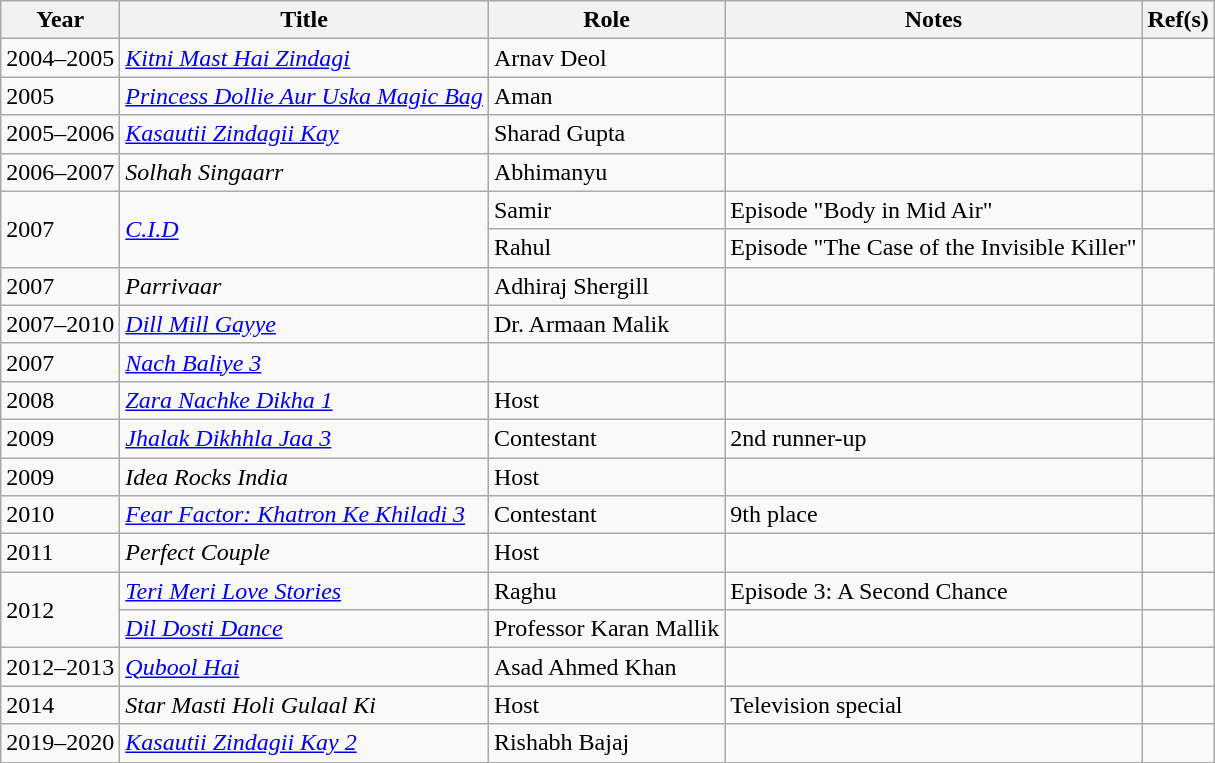<table class="wikitable sortable">
<tr>
<th>Year</th>
<th>Title</th>
<th>Role</th>
<th>Notes</th>
<th class="unsortable">Ref(s)</th>
</tr>
<tr>
<td>2004–2005</td>
<td><em><a href='#'>Kitni Mast Hai Zindagi</a></em></td>
<td>Arnav Deol</td>
<td></td>
<td style="text-align:center;"></td>
</tr>
<tr>
<td>2005</td>
<td><em><a href='#'>Princess Dollie Aur Uska Magic Bag</a></em></td>
<td>Aman</td>
<td></td>
<td style="text-align:center;"></td>
</tr>
<tr>
<td>2005–2006</td>
<td><em><a href='#'>Kasautii Zindagii Kay</a></em></td>
<td>Sharad Gupta</td>
<td></td>
<td style="text-align:center;"></td>
</tr>
<tr>
<td>2006–2007</td>
<td><em>Solhah Singaarr</em></td>
<td>Abhimanyu</td>
<td></td>
<td style="text-align:center;"></td>
</tr>
<tr>
<td rowspan=2>2007</td>
<td rowspan=2><em><a href='#'>C.I.D</a></em></td>
<td>Samir</td>
<td>Episode "Body in Mid Air"</td>
<td style="text-align:center;"></td>
</tr>
<tr>
<td>Rahul</td>
<td>Episode "The Case of the Invisible Killer"</td>
<td></td>
</tr>
<tr>
<td>2007</td>
<td><em>Parrivaar</em></td>
<td>Adhiraj Shergill</td>
<td></td>
<td style="text-align:center;"></td>
</tr>
<tr>
<td>2007–2010</td>
<td><em><a href='#'>Dill Mill Gayye</a></em></td>
<td>Dr. Armaan Malik</td>
<td></td>
<td style="text-align:center;"></td>
</tr>
<tr>
<td>2007</td>
<td><em><a href='#'>Nach Baliye 3</a></em></td>
<td></td>
<td></td>
<td style="text-align:center;"></td>
</tr>
<tr>
<td>2008</td>
<td><em><a href='#'>Zara Nachke Dikha 1</a></em></td>
<td>Host</td>
<td></td>
<td style="text-align:center;"></td>
</tr>
<tr>
<td>2009</td>
<td><em><a href='#'>Jhalak Dikhhla Jaa 3</a></em></td>
<td>Contestant</td>
<td>2nd runner-up</td>
<td style="text-align:center;"></td>
</tr>
<tr>
<td>2009</td>
<td><em>Idea Rocks India</em></td>
<td>Host</td>
<td></td>
<td style="text-align:center;"></td>
</tr>
<tr>
<td>2010</td>
<td><em><a href='#'>Fear Factor: Khatron Ke Khiladi 3</a></em></td>
<td>Contestant</td>
<td>9th place</td>
<td style="text-align:center;"></td>
</tr>
<tr>
<td>2011</td>
<td><em>Perfect Couple</em></td>
<td>Host</td>
<td></td>
<td style="text-align:center;"></td>
</tr>
<tr>
<td rowspan="2">2012</td>
<td><em><a href='#'>Teri Meri Love Stories</a></em></td>
<td>Raghu</td>
<td>Episode 3: A Second Chance</td>
<td style="text-align:center;"></td>
</tr>
<tr>
<td><em><a href='#'>Dil Dosti Dance</a></em></td>
<td>Professor Karan Mallik</td>
<td></td>
<td style="text-align:center;"></td>
</tr>
<tr>
<td>2012–2013</td>
<td><em><a href='#'>Qubool Hai</a></em></td>
<td>Asad Ahmed Khan</td>
<td></td>
<td style="text-align:center;"></td>
</tr>
<tr>
<td>2014</td>
<td><em>Star Masti Holi Gulaal Ki</em></td>
<td>Host</td>
<td>Television special</td>
<td style="text-align:center;"></td>
</tr>
<tr>
<td>2019–2020</td>
<td><em><a href='#'>Kasautii Zindagii Kay 2</a></em></td>
<td>Rishabh Bajaj</td>
<td></td>
<td style="text-align:center;"></td>
</tr>
</table>
